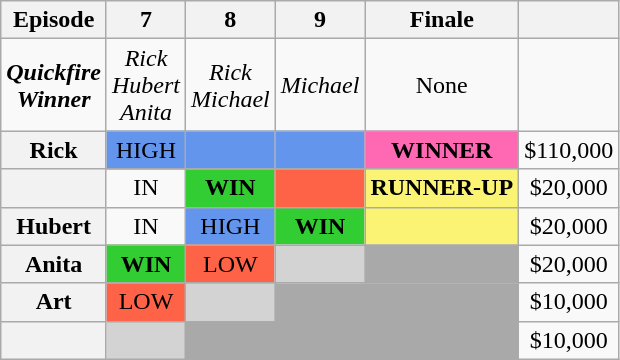<table class="wikitable" style="text-align:center" align="center">
<tr>
<th>Episode</th>
<th>7</th>
<th>8</th>
<th>9</th>
<th>Finale</th>
<th></th>
</tr>
<tr>
<td><strong><em>Quickfire</em></strong><br><strong><em>Winner</em></strong></td>
<td><em>Rick</em><br><em>Hubert</em><br><em>Anita</em></td>
<td><em>Rick</em><br><em>Michael</em></td>
<td><em>Michael</em></td>
<td>None</td>
<td></td>
</tr>
<tr>
<th>Rick</th>
<td style="background:cornflowerblue;">HIGH</td>
<td style="background:cornflowerblue;"></td>
<td style="background:cornflowerblue;"></td>
<td style="background:hotpink;"><strong>WINNER</strong></td>
<td>$110,000</td>
</tr>
<tr>
<th></th>
<td>IN</td>
<td style="background:limegreen;"><strong>WIN</strong></td>
<td style="background:tomato;"></td>
<td style="background:#FBF373;"><strong>RUNNER-UP</strong></td>
<td>$20,000</td>
</tr>
<tr>
<th>Hubert</th>
<td>IN</td>
<td style="background:cornflowerblue;">HIGH</td>
<td style="background:limegreen;"><strong>WIN</strong></td>
<td style="background:#FBF373;"></td>
<td>$20,000</td>
</tr>
<tr>
<th>Anita</th>
<td style="background:limegreen;"><strong>WIN</strong></td>
<td style="background:tomato;">LOW</td>
<td style="background:lightgrey;"></td>
<td bgcolor="darkgrey" colspan="1"></td>
<td>$20,000</td>
</tr>
<tr>
<th>Art</th>
<td style="background:tomato;">LOW</td>
<td style="background:lightgrey;"></td>
<td bgcolor="darkgrey" colspan="2"></td>
<td>$10,000</td>
</tr>
<tr>
<th></th>
<td style="background:lightgrey;"></td>
<td bgcolor="darkgrey" colspan="3"></td>
<td>$10,000</td>
</tr>
</table>
